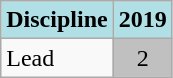<table class="wikitable" style="text-align: center;">
<tr>
<th style="background: #b0e0e6;">Discipline</th>
<th style="background: #b0e0e6;">2019</th>
</tr>
<tr>
<td align="left">Lead</td>
<td style="background: silver;">2</td>
</tr>
</table>
